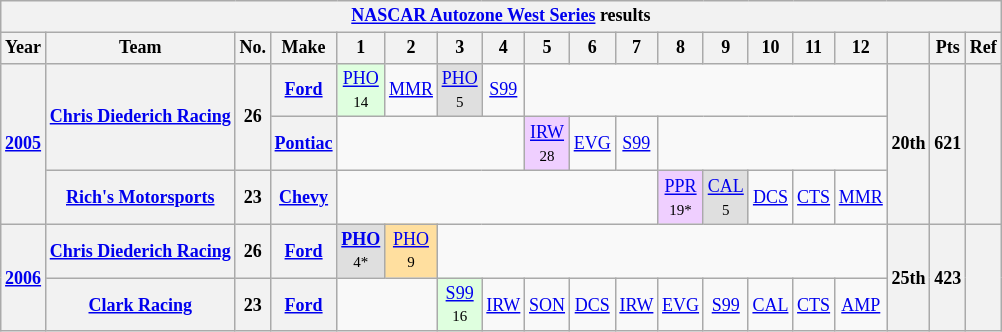<table class="wikitable" style="text-align:center; font-size:75%">
<tr>
<th colspan=23><a href='#'>NASCAR Autozone West Series</a> results</th>
</tr>
<tr>
<th>Year</th>
<th>Team</th>
<th>No.</th>
<th>Make</th>
<th>1</th>
<th>2</th>
<th>3</th>
<th>4</th>
<th>5</th>
<th>6</th>
<th>7</th>
<th>8</th>
<th>9</th>
<th>10</th>
<th>11</th>
<th>12</th>
<th></th>
<th>Pts</th>
<th>Ref</th>
</tr>
<tr>
<th rowspan=3><a href='#'>2005</a></th>
<th rowspan=2><a href='#'>Chris Diederich Racing</a></th>
<th rowspan=2>26</th>
<th><a href='#'>Ford</a></th>
<td style="background:#DFFFDF;"><a href='#'>PHO</a><br><small>14</small></td>
<td><a href='#'>MMR</a></td>
<td style="background:#DFDFDF;"><a href='#'>PHO</a><br><small>5</small></td>
<td><a href='#'>S99</a></td>
<td colspan=8></td>
<th rowspan=3>20th</th>
<th rowspan=3>621</th>
<th rowspan=3></th>
</tr>
<tr>
<th><a href='#'>Pontiac</a></th>
<td colspan=4></td>
<td style="background:#EFCFFF;"><a href='#'>IRW</a><br><small>28</small></td>
<td><a href='#'>EVG</a></td>
<td><a href='#'>S99</a></td>
<td colspan=5></td>
</tr>
<tr>
<th><a href='#'>Rich's Motorsports</a></th>
<th>23</th>
<th><a href='#'>Chevy</a></th>
<td colspan=7></td>
<td style="background:#EFCFFF;"><a href='#'>PPR</a><br><small>19*</small></td>
<td style="background:#DFDFDF;"><a href='#'>CAL</a><br><small>5</small></td>
<td><a href='#'>DCS</a></td>
<td><a href='#'>CTS</a></td>
<td><a href='#'>MMR</a></td>
</tr>
<tr>
<th rowspan=2><a href='#'>2006</a></th>
<th><a href='#'>Chris Diederich Racing</a></th>
<th>26</th>
<th><a href='#'>Ford</a></th>
<td style="background:#DFDFDF;"><strong><a href='#'>PHO</a></strong><br><small>4*</small></td>
<td style="background:#FFDF9F;"><a href='#'>PHO</a><br><small>9</small></td>
<td colspan=10></td>
<th rowspan=2>25th</th>
<th rowspan=2>423</th>
<th rowspan=2></th>
</tr>
<tr>
<th><a href='#'>Clark Racing</a></th>
<th>23</th>
<th><a href='#'>Ford</a></th>
<td colspan=2></td>
<td style="background:#DFFFDF;"><a href='#'>S99</a><br><small>16</small></td>
<td><a href='#'>IRW</a></td>
<td><a href='#'>SON</a></td>
<td><a href='#'>DCS</a></td>
<td><a href='#'>IRW</a></td>
<td><a href='#'>EVG</a></td>
<td><a href='#'>S99</a></td>
<td><a href='#'>CAL</a></td>
<td><a href='#'>CTS</a></td>
<td><a href='#'>AMP</a></td>
</tr>
</table>
